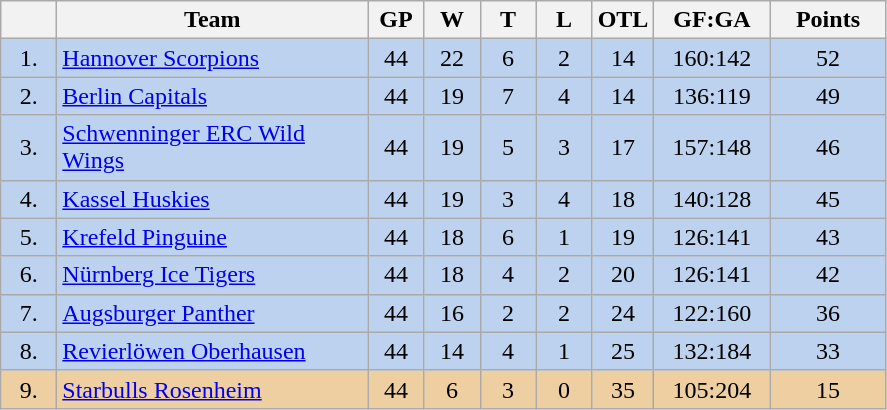<table class="wikitable">
<tr>
<th width="30"></th>
<th width="200">Team</th>
<th width="30">GP</th>
<th width="30">W</th>
<th width="30">T</th>
<th width="30">L</th>
<th width="30">OTL</th>
<th width="70">GF:GA</th>
<th width="70">Points</th>
</tr>
<tr bgcolor=#BCD2EE align="center">
<td>1.</td>
<td align="left"><a href='#'>Hannover Scorpions</a></td>
<td>44</td>
<td>22</td>
<td>6</td>
<td>2</td>
<td>14</td>
<td>160:142</td>
<td>52</td>
</tr>
<tr bgcolor=#BCD2EE align="center">
<td>2.</td>
<td align="left"><a href='#'>Berlin Capitals</a></td>
<td>44</td>
<td>19</td>
<td>7</td>
<td>4</td>
<td>14</td>
<td>136:119</td>
<td>49</td>
</tr>
<tr bgcolor=#BCD2EE align="center">
<td>3.</td>
<td align="left"><a href='#'>Schwenninger ERC Wild Wings</a></td>
<td>44</td>
<td>19</td>
<td>5</td>
<td>3</td>
<td>17</td>
<td>157:148</td>
<td>46</td>
</tr>
<tr bgcolor=#BCD2EE align="center">
<td>4.</td>
<td align="left"><a href='#'>Kassel Huskies</a></td>
<td>44</td>
<td>19</td>
<td>3</td>
<td>4</td>
<td>18</td>
<td>140:128</td>
<td>45</td>
</tr>
<tr bgcolor=#BCD2EE align="center">
<td>5.</td>
<td align="left"><a href='#'>Krefeld Pinguine</a></td>
<td>44</td>
<td>18</td>
<td>6</td>
<td>1</td>
<td>19</td>
<td>126:141</td>
<td>43</td>
</tr>
<tr bgcolor=#BCD2EE align="center">
<td>6.</td>
<td align="left"><a href='#'>Nürnberg Ice Tigers</a></td>
<td>44</td>
<td>18</td>
<td>4</td>
<td>2</td>
<td>20</td>
<td>126:141</td>
<td>42</td>
</tr>
<tr bgcolor=#BCD2EE align="center">
<td>7.</td>
<td align="left"><a href='#'>Augsburger Panther</a></td>
<td>44</td>
<td>16</td>
<td>2</td>
<td>2</td>
<td>24</td>
<td>122:160</td>
<td>36</td>
</tr>
<tr bgcolor=#BCD2EE align="center">
<td>8.</td>
<td align="left"><a href='#'>Revierlöwen Oberhausen</a></td>
<td>44</td>
<td>14</td>
<td>4</td>
<td>1</td>
<td>25</td>
<td>132:184</td>
<td>33</td>
</tr>
<tr bgcolor=#EECFA1 align="center">
<td>9.</td>
<td align="left"><a href='#'>Starbulls Rosenheim</a></td>
<td>44</td>
<td>6</td>
<td>3</td>
<td>0</td>
<td>35</td>
<td>105:204</td>
<td>15</td>
</tr>
</table>
